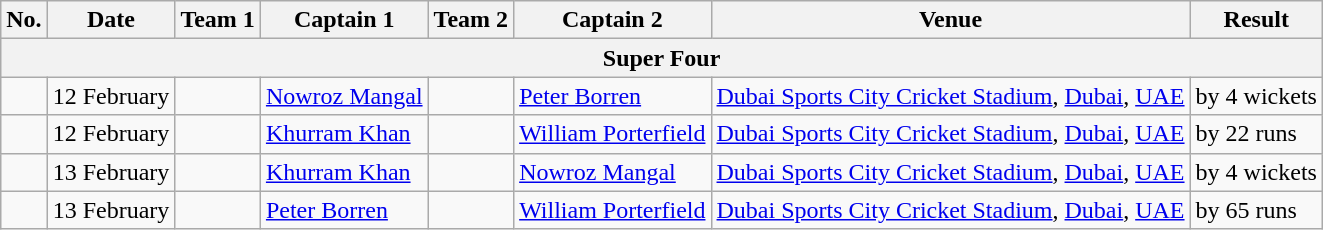<table class="wikitable">
<tr>
<th>No.</th>
<th>Date</th>
<th>Team 1</th>
<th>Captain 1</th>
<th>Team 2</th>
<th>Captain 2</th>
<th>Venue</th>
<th>Result</th>
</tr>
<tr>
<th colspan="9">Super Four</th>
</tr>
<tr>
<td></td>
<td>12 February</td>
<td></td>
<td><a href='#'>Nowroz Mangal</a></td>
<td></td>
<td><a href='#'>Peter Borren</a></td>
<td><a href='#'>Dubai Sports City Cricket Stadium</a>, <a href='#'>Dubai</a>, <a href='#'>UAE</a></td>
<td> by 4 wickets</td>
</tr>
<tr>
<td></td>
<td>12 February</td>
<td></td>
<td><a href='#'>Khurram Khan</a></td>
<td></td>
<td><a href='#'>William Porterfield</a></td>
<td><a href='#'>Dubai Sports City Cricket Stadium</a>, <a href='#'>Dubai</a>, <a href='#'>UAE</a></td>
<td> by 22 runs</td>
</tr>
<tr>
<td></td>
<td>13 February</td>
<td></td>
<td><a href='#'>Khurram Khan</a></td>
<td></td>
<td><a href='#'>Nowroz Mangal</a></td>
<td><a href='#'>Dubai Sports City Cricket Stadium</a>, <a href='#'>Dubai</a>, <a href='#'>UAE</a></td>
<td> by 4 wickets</td>
</tr>
<tr>
<td></td>
<td>13 February</td>
<td></td>
<td><a href='#'>Peter Borren</a></td>
<td></td>
<td><a href='#'>William Porterfield</a></td>
<td><a href='#'>Dubai Sports City Cricket Stadium</a>, <a href='#'>Dubai</a>, <a href='#'>UAE</a></td>
<td> by 65 runs</td>
</tr>
</table>
